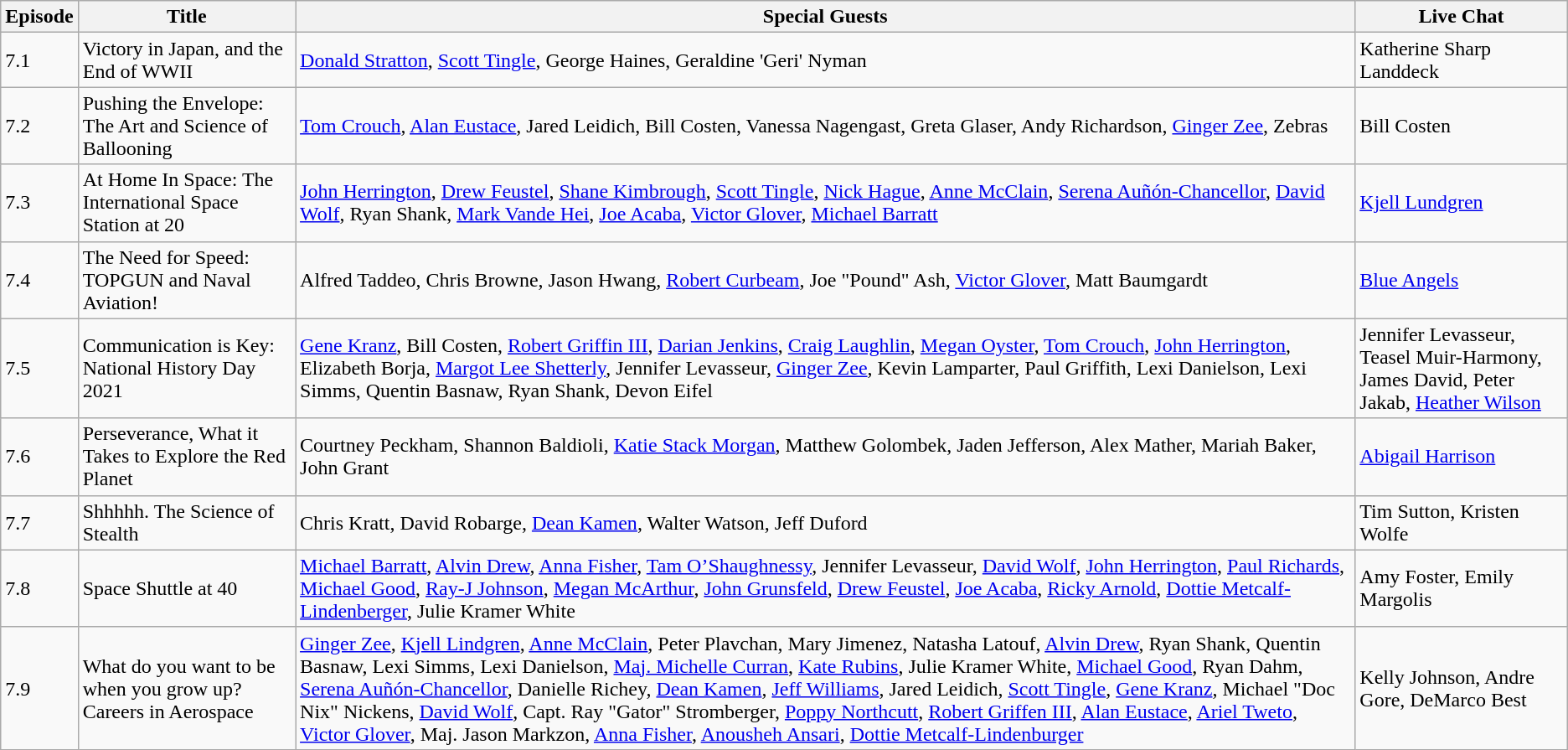<table class="wikitable">
<tr>
<th>Episode</th>
<th>Title</th>
<th>Special Guests</th>
<th>Live Chat</th>
</tr>
<tr>
<td>7.1</td>
<td>Victory in Japan, and the End of WWII</td>
<td><a href='#'>Donald Stratton</a>, <a href='#'>Scott Tingle</a>, George Haines, Geraldine 'Geri' Nyman</td>
<td>Katherine Sharp Landdeck</td>
</tr>
<tr>
<td>7.2</td>
<td>Pushing the Envelope: The Art and Science of Ballooning</td>
<td><a href='#'>Tom Crouch</a>, <a href='#'>Alan Eustace</a>, Jared Leidich, Bill Costen, Vanessa Nagengast, Greta Glaser, Andy Richardson, <a href='#'>Ginger Zee</a>, Zebras</td>
<td>Bill Costen</td>
</tr>
<tr>
<td>7.3</td>
<td>At Home In Space: The International Space Station at 20</td>
<td><a href='#'>John Herrington</a>, <a href='#'>Drew Feustel</a>, <a href='#'>Shane Kimbrough</a>, <a href='#'>Scott Tingle</a>, <a href='#'>Nick Hague</a>, <a href='#'>Anne McClain</a>, <a href='#'>Serena Auñón-Chancellor</a>, <a href='#'>David Wolf</a>, Ryan Shank, <a href='#'>Mark Vande Hei</a>, <a href='#'>Joe Acaba</a>, <a href='#'>Victor Glover</a>, <a href='#'>Michael Barratt</a></td>
<td><a href='#'>Kjell Lundgren</a></td>
</tr>
<tr>
<td>7.4</td>
<td>The Need for Speed: TOPGUN and Naval Aviation!</td>
<td>Alfred Taddeo, Chris Browne, Jason Hwang, <a href='#'>Robert Curbeam</a>, Joe "Pound" Ash, <a href='#'>Victor Glover</a>, Matt Baumgardt</td>
<td><a href='#'>Blue Angels</a></td>
</tr>
<tr>
<td>7.5</td>
<td>Communication is Key: National History Day 2021</td>
<td><a href='#'>Gene Kranz</a>, Bill Costen, <a href='#'>Robert Griffin III</a>, <a href='#'>Darian Jenkins</a>, <a href='#'>Craig Laughlin</a>, <a href='#'>Megan Oyster</a>, <a href='#'>Tom Crouch</a>, <a href='#'>John Herrington</a>, Elizabeth Borja, <a href='#'>Margot Lee Shetterly</a>, Jennifer Levasseur, <a href='#'>Ginger Zee</a>, Kevin Lamparter, Paul Griffith, Lexi Danielson, Lexi Simms, Quentin Basnaw, Ryan Shank, Devon Eifel</td>
<td>Jennifer Levasseur, Teasel Muir-Harmony, James David, Peter Jakab, <a href='#'>Heather Wilson</a></td>
</tr>
<tr>
<td>7.6</td>
<td>Perseverance, What it Takes to Explore the Red Planet</td>
<td>Courtney Peckham, Shannon Baldioli, <a href='#'>Katie Stack Morgan</a>, Matthew Golombek, Jaden Jefferson, Alex Mather, Mariah Baker, John Grant</td>
<td><a href='#'>Abigail Harrison</a></td>
</tr>
<tr>
<td>7.7</td>
<td>Shhhhh. The Science of Stealth</td>
<td>Chris Kratt, David Robarge, <a href='#'>Dean Kamen</a>, Walter Watson, Jeff Duford</td>
<td>Tim Sutton, Kristen Wolfe</td>
</tr>
<tr>
<td>7.8</td>
<td>Space Shuttle at 40</td>
<td><a href='#'>Michael Barratt</a>, <a href='#'>Alvin Drew</a>, <a href='#'>Anna Fisher</a>, <a href='#'>Tam O’Shaughnessy</a>, Jennifer Levasseur, <a href='#'>David Wolf</a>, <a href='#'>John Herrington</a>, <a href='#'>Paul Richards</a>, <a href='#'>Michael Good</a>, <a href='#'>Ray-J Johnson</a>, <a href='#'>Megan McArthur</a>, <a href='#'>John Grunsfeld</a>, <a href='#'>Drew Feustel</a>, <a href='#'>Joe Acaba</a>, <a href='#'>Ricky Arnold</a>, <a href='#'>Dottie Metcalf-Lindenberger</a>, Julie Kramer White</td>
<td>Amy Foster, Emily Margolis</td>
</tr>
<tr>
<td>7.9</td>
<td>What do you want to be when you grow up? Careers in Aerospace</td>
<td><a href='#'>Ginger Zee</a>, <a href='#'>Kjell Lindgren</a>, <a href='#'>Anne McClain</a>, Peter Plavchan, Mary Jimenez, Natasha Latouf, <a href='#'>Alvin Drew</a>, Ryan Shank, Quentin Basnaw, Lexi Simms, Lexi Danielson, <a href='#'>Maj. Michelle Curran</a>, <a href='#'>Kate Rubins</a>, Julie Kramer White, <a href='#'>Michael Good</a>, Ryan Dahm, <a href='#'>Serena Auñón-Chancellor</a>, Danielle Richey, <a href='#'>Dean Kamen</a>, <a href='#'>Jeff Williams</a>, Jared Leidich, <a href='#'>Scott Tingle</a>, <a href='#'>Gene Kranz</a>, Michael "Doc Nix" Nickens, <a href='#'>David Wolf</a>, Capt. Ray "Gator" Stromberger, <a href='#'>Poppy Northcutt</a>, <a href='#'>Robert Griffen III</a>, <a href='#'>Alan Eustace</a>, <a href='#'>Ariel Tweto</a>, <a href='#'>Victor Glover</a>, Maj. Jason Markzon, <a href='#'>Anna Fisher</a>, <a href='#'>Anousheh Ansari</a>, <a href='#'>Dottie Metcalf-Lindenburger</a></td>
<td>Kelly Johnson, Andre Gore, DeMarco Best</td>
</tr>
</table>
